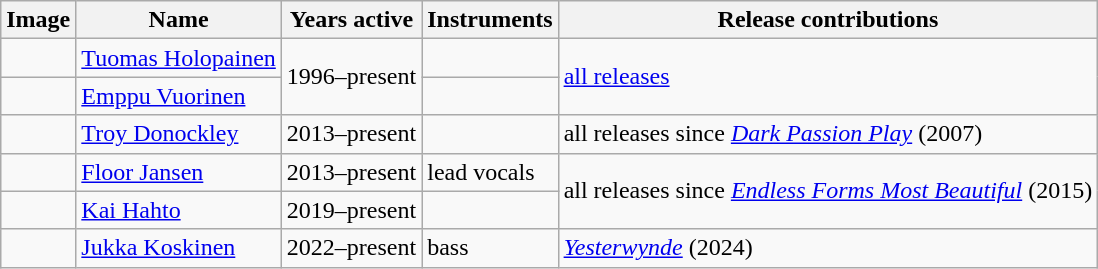<table class="wikitable" border="1">
<tr>
<th scope="col">Image</th>
<th scope="col">Name</th>
<th scope="col">Years active</th>
<th scope="col">Instruments</th>
<th scope="col">Release contributions</th>
</tr>
<tr>
<td></td>
<td><a href='#'>Tuomas Holopainen</a></td>
<td rowspan="2">1996–present</td>
<td></td>
<td rowspan="2"><a href='#'>all releases</a></td>
</tr>
<tr>
<td></td>
<td><a href='#'>Emppu Vuorinen</a></td>
<td></td>
</tr>
<tr>
<td></td>
<td><a href='#'>Troy Donockley</a></td>
<td>2013–present </td>
<td></td>
<td>all releases since <em><a href='#'>Dark Passion Play</a></em> (2007)</td>
</tr>
<tr>
<td></td>
<td><a href='#'>Floor Jansen</a></td>
<td>2013–present </td>
<td>lead vocals</td>
<td rowspan="2">all releases since <em><a href='#'>Endless Forms Most Beautiful</a></em> (2015)</td>
</tr>
<tr>
<td></td>
<td><a href='#'>Kai Hahto</a></td>
<td>2019–present </td>
<td></td>
</tr>
<tr>
<td></td>
<td><a href='#'>Jukka Koskinen</a></td>
<td>2022–present </td>
<td>bass</td>
<td><em><a href='#'>Yesterwynde</a></em> (2024)</td>
</tr>
</table>
